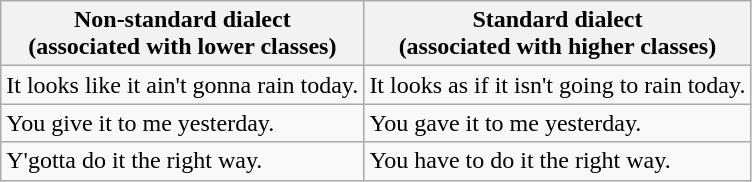<table class="wikitable">
<tr>
<th>Non-standard dialect<br>(associated with lower classes)</th>
<th>Standard dialect<br>(associated with higher classes)</th>
</tr>
<tr>
<td>It looks like it ain't gonna rain today.</td>
<td>It looks as if it isn't going to rain today.</td>
</tr>
<tr>
<td>You give it to me yesterday.</td>
<td>You gave it to me yesterday.</td>
</tr>
<tr>
<td>Y'gotta do it the right way.</td>
<td>You have to do it the right way.</td>
</tr>
</table>
